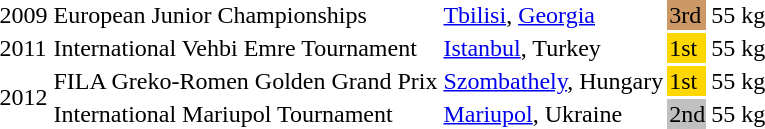<table>
<tr>
<td>2009</td>
<td>European Junior Championships</td>
<td><a href='#'>Tbilisi</a>, <a href='#'>Georgia</a></td>
<td bgcolor="#cc9966">3rd</td>
<td>55 kg</td>
<td></td>
</tr>
<tr>
<td>2011</td>
<td>International Vehbi Emre Tournament</td>
<td><a href='#'>Istanbul</a>, Turkey</td>
<td bgcolor=gold>1st</td>
<td>55 kg</td>
<td></td>
</tr>
<tr>
<td rowspan=2>2012</td>
<td>FILA Greko-Romen Golden Grand Prix</td>
<td><a href='#'>Szombathely</a>, Hungary</td>
<td bgcolor=gold>1st</td>
<td>55 kg</td>
<td></td>
</tr>
<tr>
<td>International Mariupol Tournament</td>
<td><a href='#'>Mariupol</a>, Ukraine</td>
<td bgcolor=silver>2nd</td>
<td>55 kg</td>
<td></td>
</tr>
</table>
